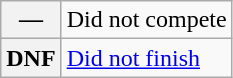<table class="wikitable">
<tr>
<th scope="row">—</th>
<td>Did not compete</td>
</tr>
<tr>
<th scope="row">DNF</th>
<td><a href='#'>Did not finish</a></td>
</tr>
</table>
